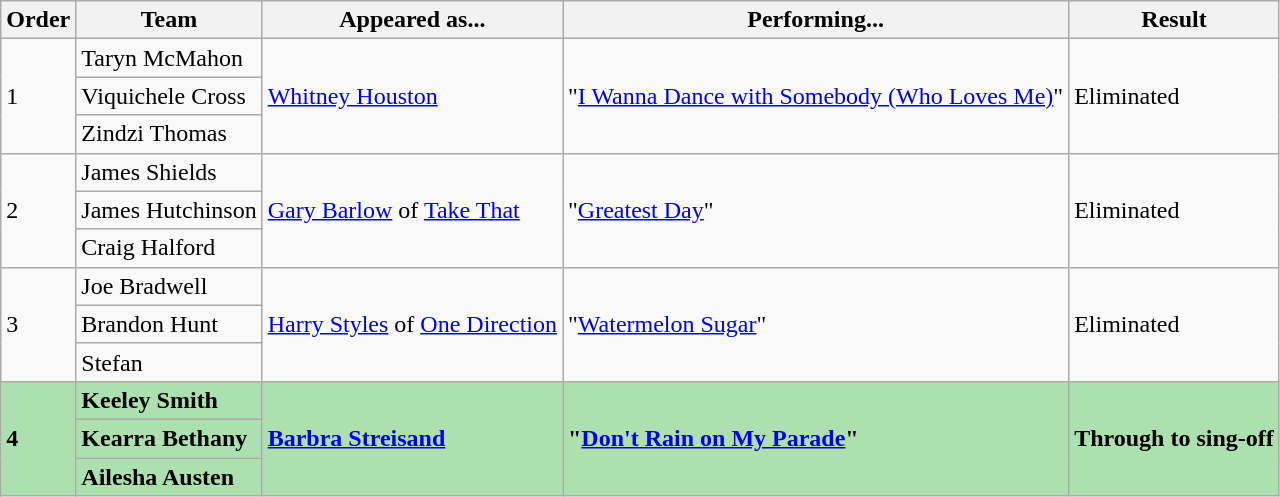<table class="wikitable">
<tr>
<th>Order</th>
<th>Team</th>
<th>Appeared as...</th>
<th>Performing...</th>
<th>Result</th>
</tr>
<tr>
<td rowspan="3">1</td>
<td>Taryn McMahon</td>
<td rowspan="3"><a href='#'>Whitney Houston</a></td>
<td rowspan="3">"<a href='#'>I Wanna Dance with Somebody (Who Loves Me)</a>"</td>
<td rowspan="3">Eliminated</td>
</tr>
<tr>
<td>Viquichele Cross</td>
</tr>
<tr>
<td>Zindzi Thomas</td>
</tr>
<tr>
<td rowspan="3">2</td>
<td>James Shields</td>
<td rowspan="3"><a href='#'>Gary Barlow</a> of <a href='#'>Take That</a></td>
<td rowspan="3">"<a href='#'>Greatest Day</a>"</td>
<td rowspan="3">Eliminated</td>
</tr>
<tr>
<td>James Hutchinson</td>
</tr>
<tr>
<td>Craig Halford</td>
</tr>
<tr>
<td rowspan="3">3</td>
<td>Joe Bradwell</td>
<td rowspan="3"><a href='#'>Harry Styles</a> of <a href='#'>One Direction</a></td>
<td rowspan="3">"<a href='#'>Watermelon Sugar</a>"</td>
<td rowspan="3">Eliminated</td>
</tr>
<tr>
<td>Brandon Hunt</td>
</tr>
<tr>
<td>Stefan</td>
</tr>
<tr style="background:#ACE1AF;">
<td rowspan="3"><strong>4</strong></td>
<td><strong>Keeley Smith</strong></td>
<td rowspan="3"><strong><a href='#'>Barbra Streisand</a></strong></td>
<td rowspan="3"><strong>"<a href='#'>Don't Rain on My Parade</a>"</strong></td>
<td rowspan="3"><strong>Through to sing-off</strong></td>
</tr>
<tr>
<td style="background:#ACE1AF;"><strong>Kearra Bethany</strong></td>
</tr>
<tr>
<td style="background:#ACE1AF;"><strong>Ailesha Austen</strong></td>
</tr>
</table>
